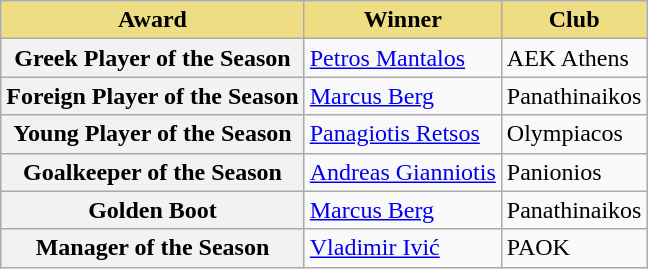<table class="wikitable">
<tr>
<th style="background-color: #eedd82">Award</th>
<th style="background-color: #eedd82">Winner</th>
<th style="background-color: #eedd82">Club</th>
</tr>
<tr>
<th>Greek Player of the Season</th>
<td> <a href='#'>Petros Mantalos</a></td>
<td>AEK Athens</td>
</tr>
<tr>
<th>Foreign Player of the Season</th>
<td> <a href='#'>Marcus Berg</a></td>
<td>Panathinaikos</td>
</tr>
<tr>
<th>Young Player of the Season</th>
<td> <a href='#'>Panagiotis Retsos</a></td>
<td>Olympiacos</td>
</tr>
<tr>
<th>Goalkeeper of the Season</th>
<td> <a href='#'>Andreas Gianniotis</a></td>
<td>Panionios</td>
</tr>
<tr>
<th>Golden Boot</th>
<td> <a href='#'>Marcus Berg</a></td>
<td>Panathinaikos</td>
</tr>
<tr>
<th>Manager of the Season</th>
<td> <a href='#'>Vladimir Ivić</a></td>
<td>PAOK</td>
</tr>
</table>
